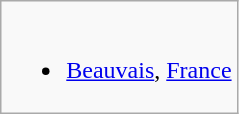<table class="wikitable">
<tr valign="top">
<td><br><ul><li> <a href='#'>Beauvais</a>, <a href='#'>France</a></li></ul></td>
</tr>
</table>
